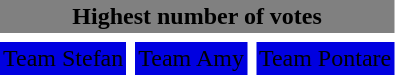<table cellpadding=2 cellspacing=6>
<tr bgcolor=#808080>
<td colspan="3" align="center"><strong>Highest number of votes</strong></td>
</tr>
<tr>
<td bgcolor="#lightgreen">Team Stefan</td>
<td bgcolor="#lightgreen">Team Amy</td>
<td bgcolor="#lightgreen">Team Pontare</td>
</tr>
</table>
